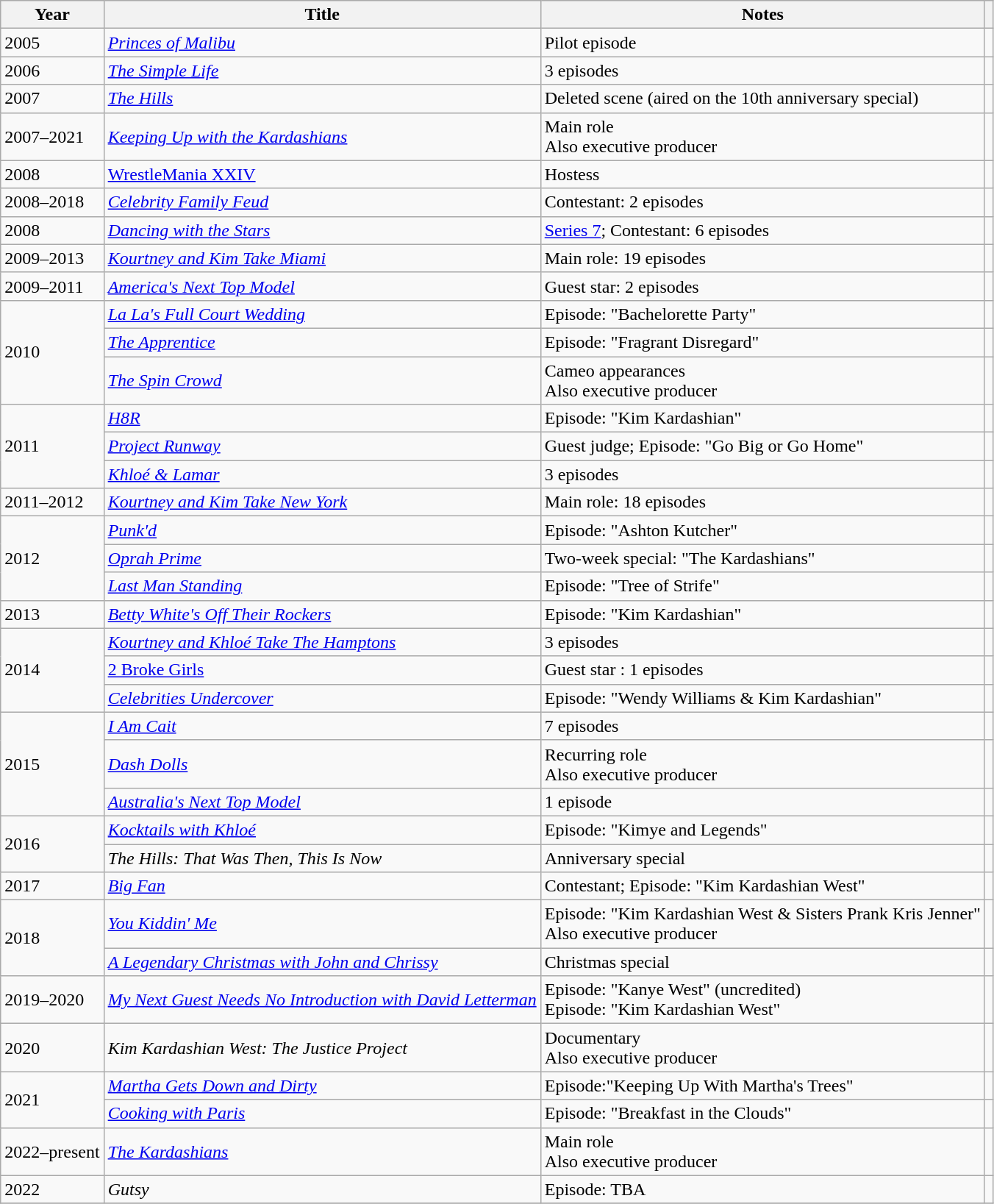<table class="wikitable sortable">
<tr>
<th>Year</th>
<th>Title</th>
<th class="unsortable">Notes</th>
<th class="unsortable"></th>
</tr>
<tr>
<td>2005</td>
<td><em><a href='#'>Princes of Malibu</a></em></td>
<td>Pilot episode</td>
<td></td>
</tr>
<tr>
<td>2006</td>
<td><em><a href='#'>The Simple Life</a></em></td>
<td>3 episodes</td>
<td></td>
</tr>
<tr>
<td>2007</td>
<td><em><a href='#'>The Hills</a></em></td>
<td>Deleted scene (aired on the 10th anniversary special)</td>
<td></td>
</tr>
<tr>
<td>2007–2021</td>
<td><em><a href='#'>Keeping Up with the Kardashians</a></em></td>
<td>Main role<br>Also executive producer</td>
<td></td>
</tr>
<tr>
<td>2008</td>
<td><a href='#'>WrestleMania XXIV</a></td>
<td>Hostess</td>
<td></td>
</tr>
<tr>
<td>2008–2018</td>
<td><em><a href='#'>Celebrity Family Feud</a></em></td>
<td>Contestant: 2 episodes</td>
<td></td>
</tr>
<tr>
<td>2008</td>
<td><em><a href='#'>Dancing with the Stars</a></em></td>
<td><a href='#'>Series 7</a>; Contestant: 6 episodes</td>
<td></td>
</tr>
<tr>
<td>2009–2013</td>
<td><em><a href='#'>Kourtney and Kim Take Miami</a></em></td>
<td>Main role: 19 episodes</td>
<td></td>
</tr>
<tr>
<td>2009–2011</td>
<td><em><a href='#'>America's Next Top Model</a></em></td>
<td>Guest star: 2 episodes</td>
<td></td>
</tr>
<tr>
<td rowspan="3">2010</td>
<td><em><a href='#'>La La's Full Court Wedding</a></em></td>
<td>Episode: "Bachelorette Party"</td>
<td></td>
</tr>
<tr>
<td><em><a href='#'>The Apprentice</a></em></td>
<td>Episode: "Fragrant Disregard"</td>
<td></td>
</tr>
<tr>
<td><em><a href='#'>The Spin Crowd</a></em></td>
<td>Cameo appearances<br>Also executive producer</td>
<td></td>
</tr>
<tr>
<td rowspan="3">2011</td>
<td><em><a href='#'>H8R</a></em></td>
<td>Episode: "Kim Kardashian"</td>
<td></td>
</tr>
<tr>
<td><em><a href='#'>Project Runway</a></em></td>
<td>Guest judge; Episode: "Go Big or Go Home"</td>
<td></td>
</tr>
<tr>
<td><em><a href='#'>Khloé & Lamar</a></em></td>
<td>3 episodes</td>
<td></td>
</tr>
<tr>
<td>2011–2012</td>
<td><em><a href='#'>Kourtney and Kim Take New York</a></em></td>
<td>Main role: 18 episodes</td>
<td></td>
</tr>
<tr>
<td rowspan="3">2012</td>
<td><em><a href='#'>Punk'd</a></em></td>
<td>Episode: "Ashton Kutcher"</td>
<td></td>
</tr>
<tr>
<td><em><a href='#'>Oprah Prime</a></em></td>
<td>Two-week special: "The Kardashians"</td>
<td></td>
</tr>
<tr>
<td><em><a href='#'>Last Man Standing</a></em></td>
<td>Episode: "Tree of Strife"</td>
<td></td>
</tr>
<tr>
<td>2013</td>
<td><em><a href='#'>Betty White's Off Their Rockers</a></em></td>
<td>Episode: "Kim Kardashian"</td>
<td></td>
</tr>
<tr>
<td rowspan="3">2014</td>
<td><em><a href='#'>Kourtney and Khloé Take The Hamptons</a></em></td>
<td>3 episodes</td>
<td></td>
</tr>
<tr>
<td><a href='#'>2 Broke Girls</a></td>
<td>Guest star : 1 episodes</td>
<td></td>
</tr>
<tr>
<td><em><a href='#'>Celebrities Undercover</a></em></td>
<td>Episode: "Wendy Williams & Kim Kardashian"</td>
<td></td>
</tr>
<tr>
<td rowspan="3">2015</td>
<td><em><a href='#'>I Am Cait</a></em></td>
<td>7 episodes</td>
<td></td>
</tr>
<tr>
<td><em><a href='#'>Dash Dolls</a></em></td>
<td>Recurring role<br>Also executive producer</td>
<td></td>
</tr>
<tr>
<td><em><a href='#'>Australia's Next Top Model</a></em></td>
<td>1 episode</td>
<td></td>
</tr>
<tr>
<td rowspan="2">2016</td>
<td><em><a href='#'>Kocktails with Khloé</a></em></td>
<td>Episode: "Kimye and Legends"</td>
<td></td>
</tr>
<tr>
<td><em>The Hills: That Was Then, This Is Now</em></td>
<td>Anniversary special</td>
<td></td>
</tr>
<tr>
<td>2017</td>
<td><em><a href='#'>Big Fan</a></em></td>
<td>Contestant; Episode: "Kim Kardashian West"</td>
<td></td>
</tr>
<tr>
<td rowspan="2">2018</td>
<td><em><a href='#'>You Kiddin' Me</a></em></td>
<td>Episode: "Kim Kardashian West & Sisters Prank Kris Jenner"<br>Also executive producer</td>
<td></td>
</tr>
<tr>
<td><em><a href='#'>A Legendary Christmas with John and Chrissy</a></em></td>
<td>Christmas special</td>
<td></td>
</tr>
<tr>
<td>2019–2020</td>
<td><em><a href='#'>My Next Guest Needs No Introduction with David Letterman</a></em></td>
<td>Episode: "Kanye West" (uncredited)<br>Episode: "Kim Kardashian West"</td>
<td><br></td>
</tr>
<tr>
<td>2020</td>
<td><em>Kim Kardashian West: The Justice Project</em></td>
<td>Documentary<br>Also executive producer</td>
<td></td>
</tr>
<tr>
<td rowspan="2">2021</td>
<td><em><a href='#'>Martha Gets Down and Dirty</a></em></td>
<td>Episode:"Keeping Up With Martha's Trees"</td>
<td></td>
</tr>
<tr>
<td><em><a href='#'>Cooking with Paris</a></em></td>
<td>Episode: "Breakfast in the Clouds"</td>
<td></td>
</tr>
<tr>
<td>2022–present</td>
<td><em><a href='#'>The Kardashians</a></em></td>
<td>Main role<br>Also executive producer</td>
<td><br></td>
</tr>
<tr>
<td>2022</td>
<td><em>Gutsy</em></td>
<td>Episode: TBA</td>
<td></td>
</tr>
<tr>
</tr>
</table>
